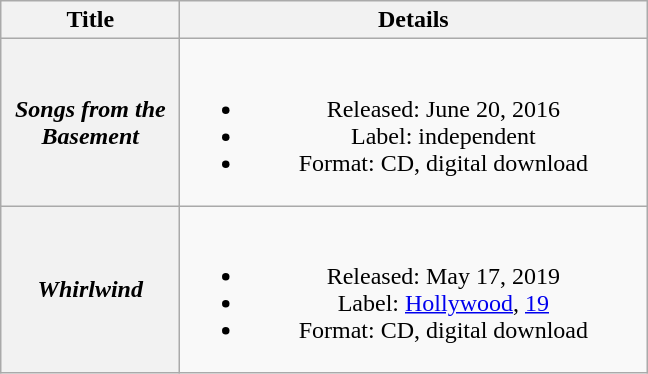<table class="wikitable plainrowheaders" style="text-align:center;">
<tr>
<th scope="col" style="width:7em;">Title</th>
<th scope="col" style="width:19em;">Details</th>
</tr>
<tr>
<th scope="row"><em>Songs from the Basement</em></th>
<td><br><ul><li>Released: June 20, 2016</li><li>Label: independent</li><li>Format: CD, digital download</li></ul></td>
</tr>
<tr>
<th scope="row"><em>Whirlwind</em></th>
<td><br><ul><li>Released: May 17, 2019</li><li>Label: <a href='#'>Hollywood</a>, <a href='#'>19</a></li><li>Format: CD, digital download</li></ul></td>
</tr>
</table>
